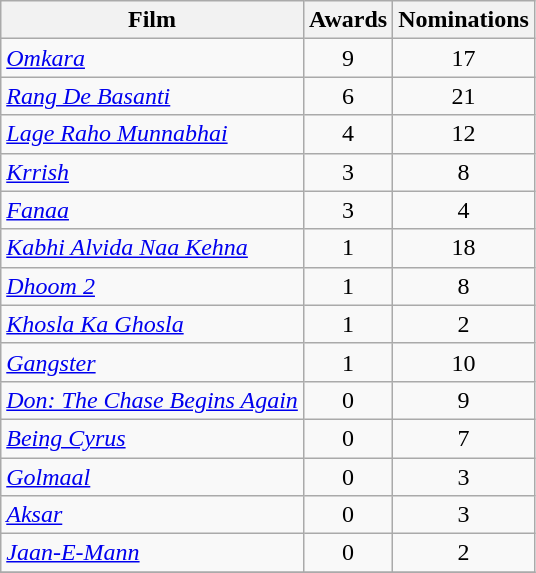<table class="wikitable sortable" style="text-align: center">
<tr>
<th>Film</th>
<th>Awards</th>
<th>Nominations</th>
</tr>
<tr>
<td align="left"><em><a href='#'>Omkara</a></em></td>
<td>9</td>
<td>17</td>
</tr>
<tr>
<td align="left"><em><a href='#'>Rang De Basanti</a></em></td>
<td>6</td>
<td>21</td>
</tr>
<tr>
<td align="left"><em><a href='#'>Lage Raho Munnabhai</a></em></td>
<td>4</td>
<td>12</td>
</tr>
<tr>
<td align="left"><em><a href='#'>Krrish</a></em></td>
<td>3</td>
<td>8</td>
</tr>
<tr>
<td align="left"><em><a href='#'>Fanaa</a></em></td>
<td>3</td>
<td>4</td>
</tr>
<tr>
<td align="left"><em><a href='#'>Kabhi Alvida Naa Kehna</a></em></td>
<td>1</td>
<td>18</td>
</tr>
<tr>
<td align="left"><em><a href='#'>Dhoom 2</a></em></td>
<td>1</td>
<td>8</td>
</tr>
<tr>
<td align="left"><em><a href='#'>Khosla Ka Ghosla</a></em></td>
<td>1</td>
<td>2</td>
</tr>
<tr>
<td align="left"><em><a href='#'>Gangster</a></em></td>
<td>1</td>
<td>10</td>
</tr>
<tr>
<td align="left"><em><a href='#'>Don: The Chase Begins Again</a></em></td>
<td>0</td>
<td>9</td>
</tr>
<tr>
<td align="left"><em><a href='#'>Being Cyrus</a></em></td>
<td>0</td>
<td>7</td>
</tr>
<tr>
<td align="left"><em><a href='#'>Golmaal</a></em></td>
<td>0</td>
<td>3</td>
</tr>
<tr>
<td align="left"><em><a href='#'>Aksar</a></em></td>
<td>0</td>
<td>3</td>
</tr>
<tr>
<td align="left"><em><a href='#'>Jaan-E-Mann</a></em></td>
<td>0</td>
<td>2</td>
</tr>
<tr>
</tr>
</table>
